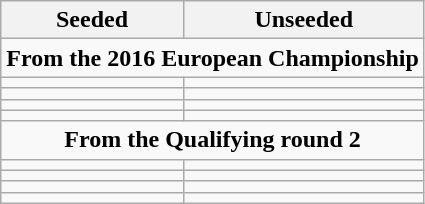<table class="wikitable">
<tr>
<th>Seeded</th>
<th>Unseeded</th>
</tr>
<tr>
<td colspan=2 align=center><strong>From the 2016 European Championship</strong></td>
</tr>
<tr>
<td></td>
<td></td>
</tr>
<tr>
<td></td>
<td></td>
</tr>
<tr>
<td></td>
<td></td>
</tr>
<tr>
<td></td>
<td></td>
</tr>
<tr>
<td colspan=2 align=center><strong>From the Qualifying round 2</strong></td>
</tr>
<tr>
<td></td>
<td></td>
</tr>
<tr>
<td></td>
<td></td>
</tr>
<tr>
<td></td>
<td></td>
</tr>
<tr>
<td></td>
<td></td>
</tr>
</table>
